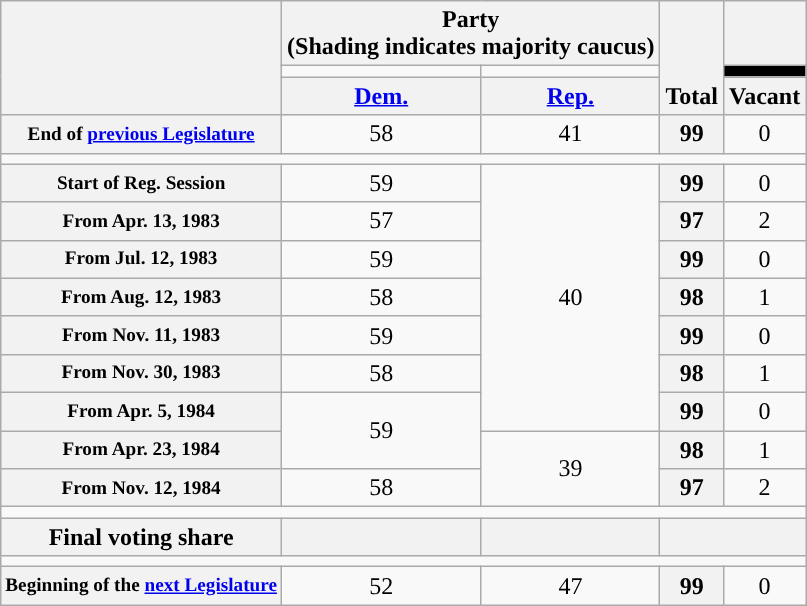<table class=wikitable style="text-align:center">
<tr style="vertical-align:bottom;">
<th rowspan=3></th>
<th colspan=2>Party <div>(Shading indicates majority caucus)</div></th>
<th rowspan=3>Total</th>
<th></th>
</tr>
<tr style="height:5px">
<td style="background-color:"></td>
<td style="background-color:"></td>
<td style="background:black;"></td>
</tr>
<tr>
<th><a href='#'>Dem.</a></th>
<th><a href='#'>Rep.</a></th>
<th>Vacant</th>
</tr>
<tr>
<th style="font-size:80%;">End of <a href='#'>previous Legislature</a></th>
<td>58</td>
<td>41</td>
<th>99</th>
<td>0</td>
</tr>
<tr>
<td colspan=5></td>
</tr>
<tr>
<th style="font-size:80%;">Start of Reg. Session</th>
<td>59</td>
<td rowspan="7">40</td>
<th>99</th>
<td>0</td>
</tr>
<tr>
<th style="font-size:80%;">From Apr. 13, 1983</th>
<td>57</td>
<th>97</th>
<td>2</td>
</tr>
<tr>
<th style="font-size:80%;">From Jul. 12, 1983</th>
<td>59</td>
<th>99</th>
<td>0</td>
</tr>
<tr>
<th style="font-size:80%;">From Aug. 12, 1983</th>
<td>58</td>
<th>98</th>
<td>1</td>
</tr>
<tr>
<th style="font-size:80%;">From Nov. 11, 1983</th>
<td>59</td>
<th>99</th>
<td>0</td>
</tr>
<tr>
<th style="font-size:80%;">From Nov. 30, 1983</th>
<td>58</td>
<th>98</th>
<td>1</td>
</tr>
<tr>
<th style="font-size:80%;">From Apr. 5, 1984</th>
<td rowspan="2" >59</td>
<th>99</th>
<td>0</td>
</tr>
<tr>
<th style="font-size:80%;">From Apr. 23, 1984</th>
<td rowspan="2">39</td>
<th>98</th>
<td>1</td>
</tr>
<tr>
<th style="font-size:80%;">From Nov. 12, 1984</th>
<td>58</td>
<th>97</th>
<td>2</td>
</tr>
<tr>
<td colspan=5></td>
</tr>
<tr>
<th>Final voting share</th>
<th></th>
<th></th>
<th colspan=2></th>
</tr>
<tr>
<td colspan=5></td>
</tr>
<tr>
<th style="font-size:80%;">Beginning of the <a href='#'>next Legislature</a></th>
<td>52</td>
<td>47</td>
<th>99</th>
<td>0</td>
</tr>
</table>
